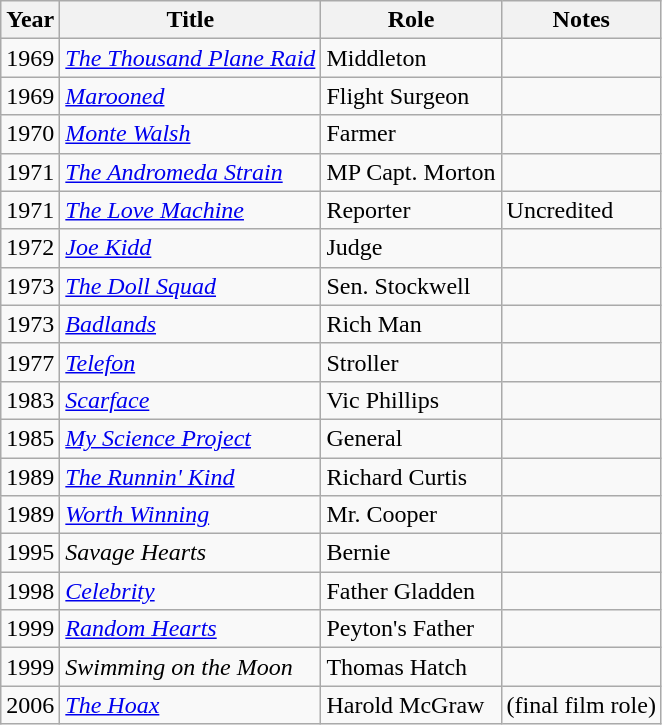<table class="wikitable">
<tr>
<th>Year</th>
<th>Title</th>
<th>Role</th>
<th>Notes</th>
</tr>
<tr>
<td>1969</td>
<td><em><a href='#'>The Thousand Plane Raid</a></em></td>
<td>Middleton</td>
<td></td>
</tr>
<tr>
<td>1969</td>
<td><em><a href='#'>Marooned</a></em></td>
<td>Flight Surgeon</td>
<td></td>
</tr>
<tr>
<td>1970</td>
<td><em><a href='#'>Monte Walsh</a></em></td>
<td>Farmer</td>
<td></td>
</tr>
<tr>
<td>1971</td>
<td><em><a href='#'>The Andromeda Strain</a></em></td>
<td>MP Capt. Morton</td>
<td></td>
</tr>
<tr>
<td>1971</td>
<td><em><a href='#'>The Love Machine</a></em></td>
<td>Reporter</td>
<td>Uncredited</td>
</tr>
<tr>
<td>1972</td>
<td><em><a href='#'>Joe Kidd</a></em></td>
<td>Judge</td>
<td></td>
</tr>
<tr>
<td>1973</td>
<td><em><a href='#'>The Doll Squad</a></em></td>
<td>Sen. Stockwell</td>
<td></td>
</tr>
<tr>
<td>1973</td>
<td><em><a href='#'>Badlands</a></em></td>
<td>Rich Man</td>
<td></td>
</tr>
<tr>
<td>1977</td>
<td><em><a href='#'>Telefon</a></em></td>
<td>Stroller</td>
<td></td>
</tr>
<tr>
<td>1983</td>
<td><em><a href='#'>Scarface</a></em></td>
<td>Vic Phillips</td>
<td></td>
</tr>
<tr>
<td>1985</td>
<td><em><a href='#'>My Science Project</a></em></td>
<td>General</td>
<td></td>
</tr>
<tr>
<td>1989</td>
<td><em><a href='#'>The Runnin' Kind</a></em></td>
<td>Richard Curtis</td>
<td></td>
</tr>
<tr>
<td>1989</td>
<td><em><a href='#'>Worth Winning</a></em></td>
<td>Mr. Cooper</td>
<td></td>
</tr>
<tr>
<td>1995</td>
<td><em>Savage Hearts</em></td>
<td>Bernie</td>
<td></td>
</tr>
<tr>
<td>1998</td>
<td><em><a href='#'>Celebrity</a></em></td>
<td>Father Gladden</td>
<td></td>
</tr>
<tr>
<td>1999</td>
<td><em><a href='#'>Random Hearts</a></em></td>
<td>Peyton's Father</td>
<td></td>
</tr>
<tr>
<td>1999</td>
<td><em>Swimming on the Moon</em></td>
<td>Thomas Hatch</td>
<td></td>
</tr>
<tr>
<td>2006</td>
<td><em><a href='#'>The Hoax</a></em></td>
<td>Harold McGraw</td>
<td>(final film role)</td>
</tr>
</table>
